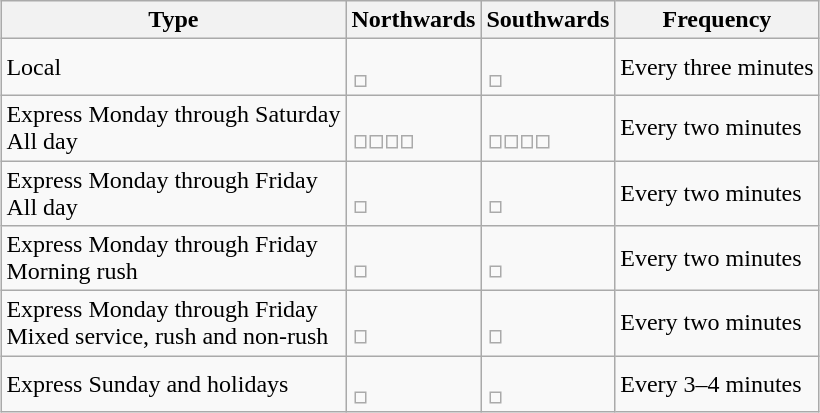<table class="wikitable" style="margin-left: auto; margin-right: auto; border: none;">
<tr>
<th>Type</th>
<th>Northwards</th>
<th>Southwards</th>
<th>Frequency</th>
</tr>
<tr>
<td>Local</td>
<td><br><table style="border:0px;">
<tr>
<td></td>
</tr>
</table>
</td>
<td><br><table style="border:0px;">
<tr>
<td></td>
</tr>
</table>
</td>
<td>Every three minutes</td>
</tr>
<tr>
<td>Express Monday through Saturday<br>All day</td>
<td><br><table style="border:0px;">
<tr>
<td></td>
<td></td>
<td></td>
<td></td>
</tr>
</table>
</td>
<td><br><table style="border:0px;">
<tr>
<td></td>
<td></td>
<td></td>
<td></td>
</tr>
</table>
</td>
<td>Every two minutes</td>
</tr>
<tr>
<td>Express Monday through Friday<br>All day</td>
<td><br><table style="border:0px;">
<tr>
<td></td>
</tr>
</table>
</td>
<td><br><table style="border:0px;">
<tr>
<td></td>
</tr>
</table>
</td>
<td>Every two minutes</td>
</tr>
<tr>
<td>Express Monday through Friday<br>Morning rush</td>
<td><br><table style="border:0px;">
<tr>
<td></td>
</tr>
</table>
</td>
<td><br><table style="border:0px;">
<tr>
<td></td>
</tr>
</table>
</td>
<td>Every two minutes</td>
</tr>
<tr>
<td>Express Monday through Friday<br>Mixed service, rush and non-rush</td>
<td><br><table style="border:0px;">
<tr>
<td></td>
</tr>
</table>
</td>
<td><br><table style="border:0px;">
<tr>
<td></td>
</tr>
</table>
</td>
<td>Every two minutes</td>
</tr>
<tr>
<td>Express Sunday and holidays</td>
<td><br><table style="border:0px;">
<tr>
<td></td>
</tr>
</table>
</td>
<td><br><table style="border:0px;">
<tr>
<td></td>
</tr>
</table>
</td>
<td>Every 3–4 minutes</td>
</tr>
</table>
